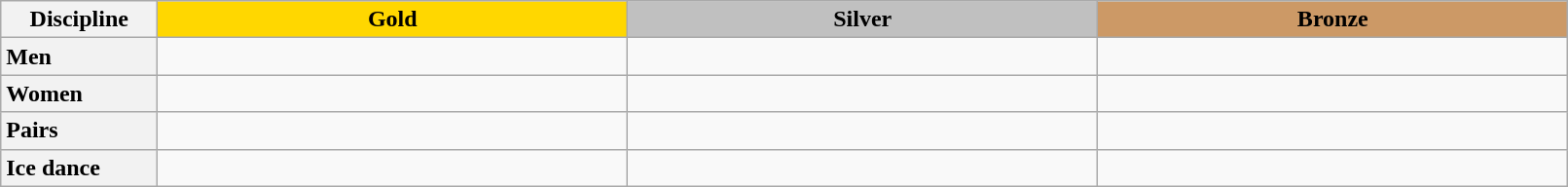<table class="wikitable unsortable" style="text-align:left; width:85%">
<tr>
<th scope="col" style="text-align:center; width:10%">Discipline</th>
<td scope="col" style="text-align:center; width:30%; background:gold"><strong>Gold</strong></td>
<td scope="col" style="text-align:center; width:30%; background:silver"><strong>Silver</strong></td>
<td scope="col" style="text-align:center; width:30%; background:#c96"><strong>Bronze</strong></td>
</tr>
<tr>
<th scope="row" style="text-align:left">Men</th>
<td></td>
<td></td>
<td></td>
</tr>
<tr>
<th scope="row" style="text-align:left">Women</th>
<td></td>
<td></td>
<td></td>
</tr>
<tr>
<th scope="row" style="text-align:left">Pairs</th>
<td></td>
<td></td>
<td></td>
</tr>
<tr>
<th scope="row" style="text-align:left">Ice dance</th>
<td></td>
<td></td>
<td></td>
</tr>
</table>
